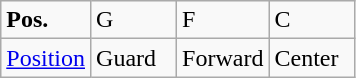<table class="wikitable">
<tr>
<td width="50"><strong>Pos.</strong></td>
<td width="50">G</td>
<td width="50">F</td>
<td width="50">C</td>
</tr>
<tr>
<td><a href='#'>Position</a></td>
<td>Guard</td>
<td>Forward</td>
<td>Center</td>
</tr>
</table>
